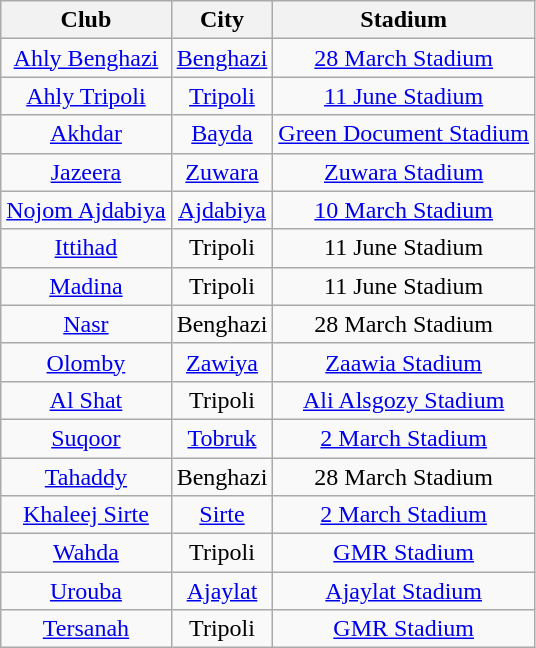<table class="wikitable" style="text-align: center;">
<tr>
<th>Club</th>
<th>City</th>
<th>Stadium</th>
</tr>
<tr>
<td><a href='#'>Ahly Benghazi</a></td>
<td><a href='#'>Benghazi</a></td>
<td><a href='#'>28 March Stadium</a></td>
</tr>
<tr>
<td><a href='#'>Ahly Tripoli</a></td>
<td><a href='#'>Tripoli</a></td>
<td><a href='#'>11 June Stadium</a></td>
</tr>
<tr>
<td><a href='#'>Akhdar</a></td>
<td><a href='#'>Bayda</a></td>
<td><a href='#'>Green Document Stadium</a></td>
</tr>
<tr>
<td><a href='#'>Jazeera</a></td>
<td><a href='#'>Zuwara</a></td>
<td><a href='#'>Zuwara Stadium</a></td>
</tr>
<tr>
<td><a href='#'>Nojom Ajdabiya</a></td>
<td><a href='#'>Ajdabiya</a></td>
<td><a href='#'>10 March Stadium</a></td>
</tr>
<tr>
<td><a href='#'>Ittihad</a></td>
<td>Tripoli</td>
<td>11 June Stadium</td>
</tr>
<tr>
<td><a href='#'>Madina</a></td>
<td>Tripoli</td>
<td>11 June Stadium</td>
</tr>
<tr>
<td><a href='#'>Nasr</a></td>
<td>Benghazi</td>
<td>28 March Stadium</td>
</tr>
<tr>
<td><a href='#'>Olomby</a></td>
<td><a href='#'>Zawiya</a></td>
<td><a href='#'>Zaawia Stadium</a></td>
</tr>
<tr>
<td><a href='#'>Al Shat</a></td>
<td>Tripoli</td>
<td><a href='#'>Ali Alsgozy Stadium</a></td>
</tr>
<tr>
<td><a href='#'>Suqoor</a></td>
<td><a href='#'>Tobruk</a></td>
<td><a href='#'>2 March Stadium</a></td>
</tr>
<tr>
<td><a href='#'>Tahaddy</a></td>
<td>Benghazi</td>
<td>28 March Stadium</td>
</tr>
<tr>
<td><a href='#'>Khaleej Sirte</a></td>
<td><a href='#'>Sirte</a></td>
<td><a href='#'>2 March Stadium</a></td>
</tr>
<tr>
<td><a href='#'>Wahda</a></td>
<td>Tripoli</td>
<td><a href='#'>GMR Stadium</a></td>
</tr>
<tr>
<td><a href='#'>Urouba</a></td>
<td><a href='#'>Ajaylat</a></td>
<td><a href='#'>Ajaylat Stadium</a></td>
</tr>
<tr>
<td><a href='#'>Tersanah</a></td>
<td>Tripoli</td>
<td><a href='#'>GMR Stadium</a></td>
</tr>
</table>
